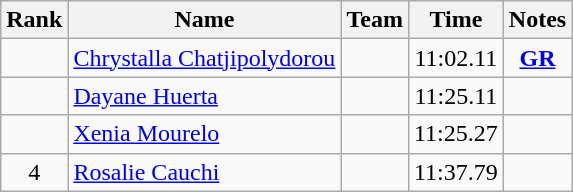<table class="wikitable sortable" style="text-align:center">
<tr>
<th>Rank</th>
<th>Name</th>
<th>Team</th>
<th>Time</th>
<th>Notes</th>
</tr>
<tr>
<td></td>
<td align="left"><a href='#'>Chrystalla Chatjipolydorou</a></td>
<td align=left></td>
<td>11:02.11</td>
<td><strong><a href='#'>GR</a></strong></td>
</tr>
<tr>
<td></td>
<td align="left"><a href='#'>Dayane Huerta</a></td>
<td align=left></td>
<td>11:25.11</td>
<td></td>
</tr>
<tr>
<td></td>
<td align="left"><a href='#'>Xenia Mourelo</a></td>
<td align=left></td>
<td>11:25.27</td>
<td></td>
</tr>
<tr>
<td>4</td>
<td align="left"><a href='#'>Rosalie Cauchi</a></td>
<td align=left></td>
<td>11:37.79</td>
<td></td>
</tr>
</table>
